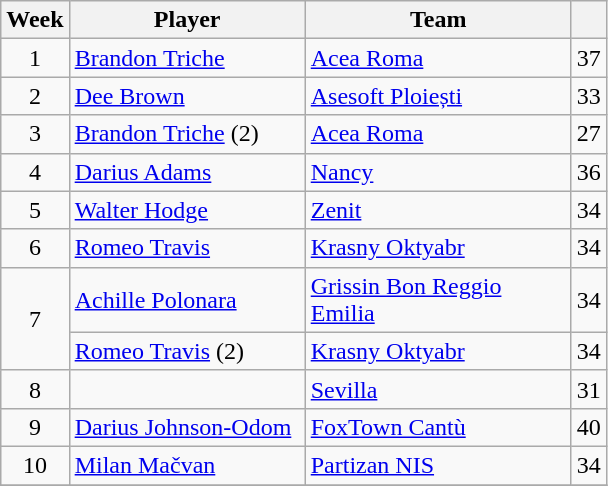<table class="wikitable sortable" style="text-align: center;">
<tr>
<th style="text-align:center;">Week</th>
<th style="text-align:center; width:150px;">Player</th>
<th style="text-align:center; width:170px;">Team</th>
<th style="text-align:center;"></th>
</tr>
<tr>
<td>1</td>
<td align="left"> <a href='#'>Brandon Triche</a></td>
<td align="left"> <a href='#'>Acea Roma</a></td>
<td>37</td>
</tr>
<tr>
<td>2</td>
<td align="left"> <a href='#'>Dee Brown</a></td>
<td align="left"> <a href='#'>Asesoft Ploiești</a></td>
<td>33</td>
</tr>
<tr>
<td>3</td>
<td align="left"> <a href='#'>Brandon Triche</a> (2)</td>
<td align="left"> <a href='#'>Acea Roma</a></td>
<td>27</td>
</tr>
<tr>
<td>4</td>
<td align="left"> <a href='#'>Darius Adams</a></td>
<td align="left"> <a href='#'>Nancy</a></td>
<td>36</td>
</tr>
<tr>
<td>5</td>
<td align="left"> <a href='#'>Walter Hodge</a></td>
<td align="left"> <a href='#'>Zenit</a></td>
<td>34</td>
</tr>
<tr>
<td>6</td>
<td align="left"> <a href='#'>Romeo Travis</a></td>
<td align="left"> <a href='#'>Krasny Oktyabr</a></td>
<td>34</td>
</tr>
<tr>
<td rowspan=2>7</td>
<td align="left"> <a href='#'>Achille Polonara</a></td>
<td align="left"> <a href='#'>Grissin Bon Reggio Emilia</a></td>
<td>34</td>
</tr>
<tr>
<td align="left"> <a href='#'>Romeo Travis</a> (2)</td>
<td align="left"> <a href='#'>Krasny Oktyabr</a></td>
<td>34</td>
</tr>
<tr>
<td>8</td>
<td align="left"></td>
<td align="left"> <a href='#'>Sevilla</a></td>
<td>31</td>
</tr>
<tr>
<td>9</td>
<td align="left"> <a href='#'>Darius Johnson-Odom</a></td>
<td align="left"> <a href='#'>FoxTown Cantù</a></td>
<td>40</td>
</tr>
<tr>
<td>10</td>
<td align="left"> <a href='#'>Milan Mačvan</a></td>
<td align="left"> <a href='#'>Partizan NIS</a></td>
<td>34</td>
</tr>
<tr>
</tr>
</table>
